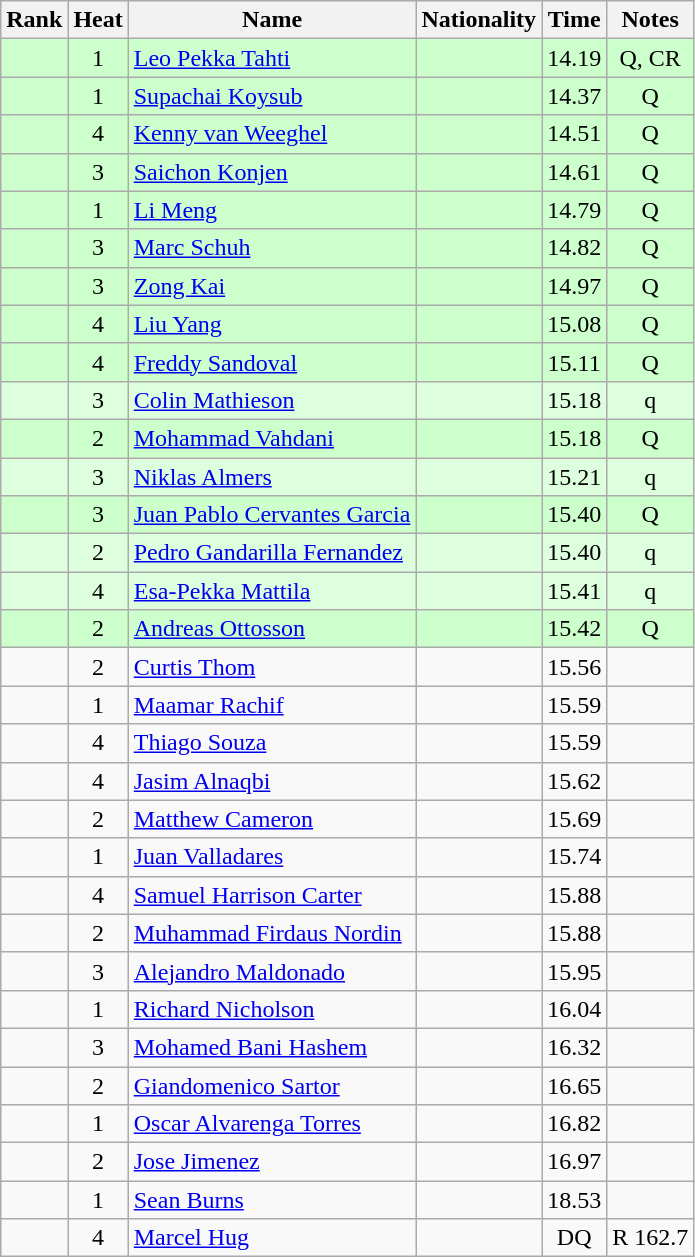<table class="wikitable sortable" style="text-align:center">
<tr>
<th>Rank</th>
<th>Heat</th>
<th>Name</th>
<th>Nationality</th>
<th>Time</th>
<th>Notes</th>
</tr>
<tr bgcolor=ccffcc>
<td></td>
<td>1</td>
<td align=left><a href='#'>Leo Pekka Tahti</a></td>
<td align=left></td>
<td>14.19</td>
<td>Q, CR</td>
</tr>
<tr bgcolor=ccffcc>
<td></td>
<td>1</td>
<td align=left><a href='#'>Supachai Koysub</a></td>
<td align=left></td>
<td>14.37</td>
<td>Q</td>
</tr>
<tr bgcolor=ccffcc>
<td></td>
<td>4</td>
<td align=left><a href='#'>Kenny van Weeghel</a></td>
<td align=left></td>
<td>14.51</td>
<td>Q</td>
</tr>
<tr bgcolor=ccffcc>
<td></td>
<td>3</td>
<td align=left><a href='#'>Saichon Konjen</a></td>
<td align=left></td>
<td>14.61</td>
<td>Q</td>
</tr>
<tr bgcolor=ccffcc>
<td></td>
<td>1</td>
<td align=left><a href='#'>Li Meng</a></td>
<td align=left></td>
<td>14.79</td>
<td>Q</td>
</tr>
<tr bgcolor=ccffcc>
<td></td>
<td>3</td>
<td align=left><a href='#'>Marc Schuh</a></td>
<td align=left></td>
<td>14.82</td>
<td>Q</td>
</tr>
<tr bgcolor=ccffcc>
<td></td>
<td>3</td>
<td align=left><a href='#'>Zong Kai</a></td>
<td align=left></td>
<td>14.97</td>
<td>Q</td>
</tr>
<tr bgcolor=ccffcc>
<td></td>
<td>4</td>
<td align=left><a href='#'>Liu Yang</a></td>
<td align=left></td>
<td>15.08</td>
<td>Q</td>
</tr>
<tr bgcolor=ccffcc>
<td></td>
<td>4</td>
<td align=left><a href='#'>Freddy Sandoval</a></td>
<td align=left></td>
<td>15.11</td>
<td>Q</td>
</tr>
<tr bgcolor=#ddffdd>
<td></td>
<td>3</td>
<td align=left><a href='#'>Colin Mathieson</a></td>
<td align=left></td>
<td>15.18</td>
<td>q</td>
</tr>
<tr bgcolor=ccffcc>
<td></td>
<td>2</td>
<td align=left><a href='#'>Mohammad Vahdani</a></td>
<td align=left></td>
<td>15.18</td>
<td>Q</td>
</tr>
<tr bgcolor=#ddffdd>
<td></td>
<td>3</td>
<td align=left><a href='#'>Niklas Almers</a></td>
<td align=left></td>
<td>15.21</td>
<td>q</td>
</tr>
<tr bgcolor=ccffcc>
<td></td>
<td>3</td>
<td align=left><a href='#'>Juan Pablo Cervantes Garcia</a></td>
<td align=left></td>
<td>15.40</td>
<td>Q</td>
</tr>
<tr bgcolor=#ddffdd>
<td></td>
<td>2</td>
<td align=left><a href='#'>Pedro Gandarilla Fernandez</a></td>
<td align=left></td>
<td>15.40</td>
<td>q</td>
</tr>
<tr bgcolor=#ddffdd>
<td></td>
<td>4</td>
<td align=left><a href='#'>Esa-Pekka Mattila</a></td>
<td align=left></td>
<td>15.41</td>
<td>q</td>
</tr>
<tr bgcolor=ccffcc>
<td></td>
<td>2</td>
<td align=left><a href='#'>Andreas Ottosson</a></td>
<td align=left></td>
<td>15.42</td>
<td>Q</td>
</tr>
<tr>
<td></td>
<td>2</td>
<td align=left><a href='#'>Curtis Thom</a></td>
<td align=left></td>
<td>15.56</td>
<td></td>
</tr>
<tr>
<td></td>
<td>1</td>
<td align=left><a href='#'>Maamar Rachif</a></td>
<td align=left></td>
<td>15.59</td>
<td></td>
</tr>
<tr>
<td></td>
<td>4</td>
<td align=left><a href='#'>Thiago Souza</a></td>
<td align=left></td>
<td>15.59</td>
<td></td>
</tr>
<tr>
<td></td>
<td>4</td>
<td align=left><a href='#'>Jasim Alnaqbi</a></td>
<td align=left></td>
<td>15.62</td>
<td></td>
</tr>
<tr>
<td></td>
<td>2</td>
<td align=left><a href='#'>Matthew Cameron</a></td>
<td align=left></td>
<td>15.69</td>
<td></td>
</tr>
<tr>
<td></td>
<td>1</td>
<td align=left><a href='#'>Juan Valladares</a></td>
<td align=left></td>
<td>15.74</td>
<td></td>
</tr>
<tr>
<td></td>
<td>4</td>
<td align=left><a href='#'>Samuel Harrison Carter</a></td>
<td align=left></td>
<td>15.88</td>
<td></td>
</tr>
<tr>
<td></td>
<td>2</td>
<td align=left><a href='#'>Muhammad Firdaus Nordin</a></td>
<td align=left></td>
<td>15.88</td>
<td></td>
</tr>
<tr>
<td></td>
<td>3</td>
<td align=left><a href='#'>Alejandro Maldonado</a></td>
<td align=left></td>
<td>15.95</td>
<td></td>
</tr>
<tr>
<td></td>
<td>1</td>
<td align=left><a href='#'>Richard Nicholson</a></td>
<td align=left></td>
<td>16.04</td>
<td></td>
</tr>
<tr>
<td></td>
<td>3</td>
<td align=left><a href='#'>Mohamed Bani Hashem</a></td>
<td align=left></td>
<td>16.32</td>
<td></td>
</tr>
<tr>
<td></td>
<td>2</td>
<td align=left><a href='#'>Giandomenico Sartor</a></td>
<td align=left></td>
<td>16.65</td>
<td></td>
</tr>
<tr>
<td></td>
<td>1</td>
<td align=left><a href='#'>Oscar Alvarenga Torres</a></td>
<td align=left></td>
<td>16.82</td>
<td></td>
</tr>
<tr>
<td></td>
<td>2</td>
<td align=left><a href='#'>Jose Jimenez</a></td>
<td align=left></td>
<td>16.97</td>
<td></td>
</tr>
<tr>
<td></td>
<td>1</td>
<td align=left><a href='#'>Sean Burns</a></td>
<td align=left></td>
<td>18.53</td>
<td></td>
</tr>
<tr>
<td></td>
<td>4</td>
<td align=left><a href='#'>Marcel Hug</a></td>
<td align=left></td>
<td>DQ</td>
<td>R 162.7</td>
</tr>
</table>
